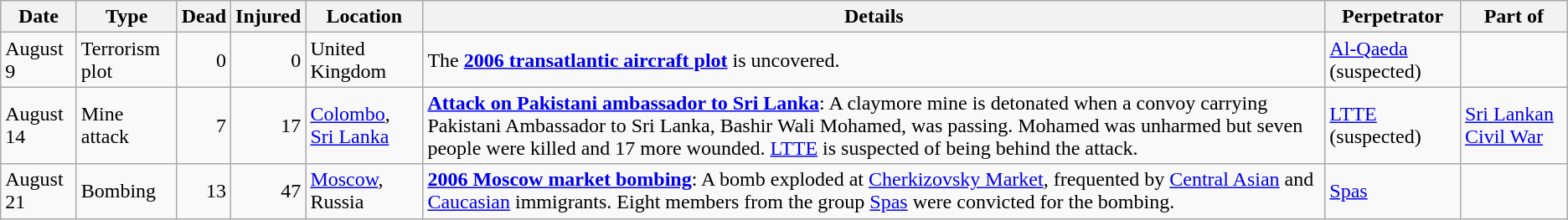<table class="wikitable" id="terrorIncidents2006Aug">
<tr>
<th>Date</th>
<th>Type</th>
<th data-sort-type="number">Dead</th>
<th data-sort-type="number">Injured</th>
<th>Location</th>
<th class="unsortable">Details</th>
<th>Perpetrator</th>
<th>Part of<br></th>
</tr>
<tr>
<td>August 9</td>
<td>Terrorism plot</td>
<td align="right">0</td>
<td align="right">0</td>
<td>United Kingdom</td>
<td>The <strong><a href='#'>2006 transatlantic aircraft plot</a></strong> is uncovered.</td>
<td><a href='#'>Al-Qaeda</a> (suspected)</td>
<td></td>
</tr>
<tr>
<td>August 14</td>
<td>Mine attack</td>
<td align="right">7</td>
<td align="right">17</td>
<td><a href='#'>Colombo</a>, <a href='#'>Sri Lanka</a></td>
<td><strong><a href='#'>Attack on Pakistani ambassador to Sri Lanka</a></strong>: A claymore mine is detonated when a convoy carrying Pakistani Ambassador to Sri Lanka, Bashir Wali Mohamed, was passing. Mohamed was unharmed but seven people were killed and 17 more wounded. <a href='#'>LTTE</a> is suspected of being behind the attack.</td>
<td><a href='#'>LTTE</a> (suspected)</td>
<td><a href='#'>Sri Lankan Civil War</a></td>
</tr>
<tr>
<td>August 21</td>
<td>Bombing</td>
<td align="right">13</td>
<td align="right">47</td>
<td><a href='#'>Moscow</a>, Russia</td>
<td><strong><a href='#'>2006 Moscow market bombing</a></strong>: A bomb exploded at <a href='#'>Cherkizovsky Market</a>, frequented by <a href='#'>Central Asian</a> and <a href='#'>Caucasian</a> immigrants. Eight members from the group <a href='#'>Spas</a> were convicted for the bombing.</td>
<td><a href='#'>Spas</a></td>
<td></td>
</tr>
</table>
